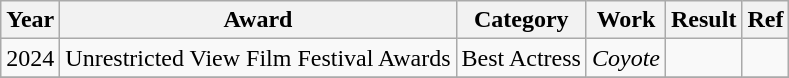<table class="wikitable">
<tr>
<th>Year</th>
<th>Award</th>
<th>Category</th>
<th>Work</th>
<th>Result</th>
<th>Ref</th>
</tr>
<tr>
<td>2024</td>
<td>Unrestricted View Film Festival Awards</td>
<td>Best Actress</td>
<td><em>Coyote</em></td>
<td></td>
<td></td>
</tr>
<tr>
</tr>
</table>
